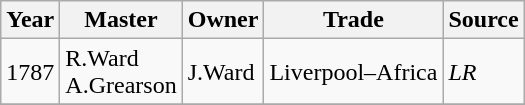<table class=" wikitable">
<tr>
<th>Year</th>
<th>Master</th>
<th>Owner</th>
<th>Trade</th>
<th>Source</th>
</tr>
<tr>
<td>1787</td>
<td>R.Ward<br>A.Grearson</td>
<td>J.Ward</td>
<td>Liverpool–Africa</td>
<td><em>LR</em></td>
</tr>
<tr>
</tr>
</table>
